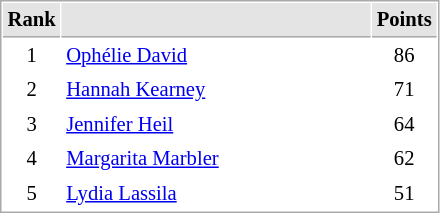<table cellspacing="1" cellpadding="3" style="border:1px solid #AAAAAA;font-size:86%">
<tr bgcolor="#E4E4E4">
<th style="border-bottom:1px solid #AAAAAA" width=10>Rank</th>
<th style="border-bottom:1px solid #AAAAAA" width=200></th>
<th style="border-bottom:1px solid #AAAAAA" width=20>Points</th>
</tr>
<tr>
<td align="center">1</td>
<td> <a href='#'>Ophélie David</a></td>
<td align=center>86</td>
</tr>
<tr>
<td align="center">2</td>
<td> <a href='#'>Hannah Kearney</a></td>
<td align=center>71</td>
</tr>
<tr>
<td align="center">3</td>
<td> <a href='#'>Jennifer Heil</a></td>
<td align=center>64</td>
</tr>
<tr>
<td align="center">4</td>
<td> <a href='#'>Margarita Marbler</a></td>
<td align=center>62</td>
</tr>
<tr>
<td align="center">5</td>
<td> <a href='#'>Lydia Lassila</a></td>
<td align=center>51</td>
</tr>
</table>
